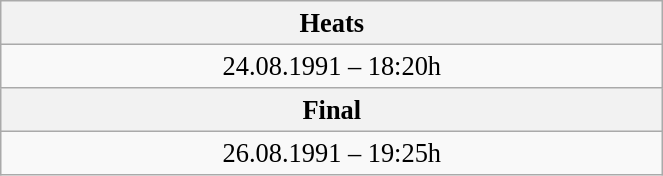<table class="wikitable" style=" text-align:center; font-size:110%;" width="35%">
<tr>
<th>Heats</th>
</tr>
<tr>
<td>24.08.1991 – 18:20h</td>
</tr>
<tr>
<th>Final</th>
</tr>
<tr>
<td>26.08.1991 – 19:25h</td>
</tr>
</table>
